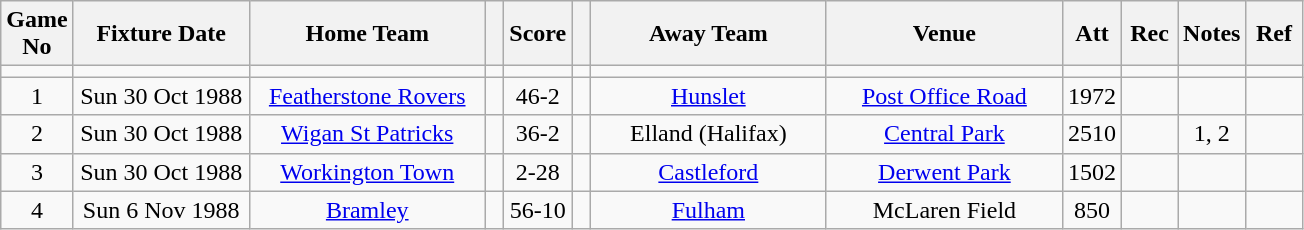<table class="wikitable" style="text-align:center;">
<tr>
<th width=10 abbr="No">Game No</th>
<th width=110 abbr="Date">Fixture Date</th>
<th width=150 abbr="Home Team">Home Team</th>
<th width=5 abbr="space"></th>
<th width=20 abbr="Score">Score</th>
<th width=5 abbr="space"></th>
<th width=150 abbr="Away Team">Away Team</th>
<th width=150 abbr="Venue">Venue</th>
<th width=30 abbr="Att">Att</th>
<th width=30 abbr="Rec">Rec</th>
<th width=20 abbr="Notes">Notes</th>
<th width=30 abbr="Ref">Ref</th>
</tr>
<tr>
<td></td>
<td></td>
<td></td>
<td></td>
<td></td>
<td></td>
<td></td>
<td></td>
<td></td>
<td></td>
<td></td>
<td></td>
</tr>
<tr>
<td>1</td>
<td>Sun 30 Oct 1988</td>
<td><a href='#'>Featherstone Rovers</a></td>
<td></td>
<td>46-2</td>
<td></td>
<td><a href='#'>Hunslet</a></td>
<td><a href='#'>Post Office Road</a></td>
<td>1972</td>
<td></td>
<td></td>
<td></td>
</tr>
<tr>
<td>2</td>
<td>Sun 30 Oct 1988</td>
<td><a href='#'>Wigan St Patricks</a></td>
<td></td>
<td>36-2</td>
<td></td>
<td>Elland (Halifax)</td>
<td><a href='#'>Central Park</a></td>
<td>2510</td>
<td></td>
<td>1, 2</td>
<td></td>
</tr>
<tr>
<td>3</td>
<td>Sun 30 Oct 1988</td>
<td><a href='#'>Workington Town</a></td>
<td></td>
<td>2-28</td>
<td></td>
<td><a href='#'>Castleford</a></td>
<td><a href='#'>Derwent Park</a></td>
<td>1502</td>
<td></td>
<td></td>
<td></td>
</tr>
<tr>
<td>4</td>
<td>Sun 6 Nov 1988</td>
<td><a href='#'>Bramley</a></td>
<td></td>
<td>56-10</td>
<td></td>
<td><a href='#'>Fulham</a></td>
<td>McLaren Field</td>
<td>850</td>
<td></td>
<td></td>
<td></td>
</tr>
</table>
